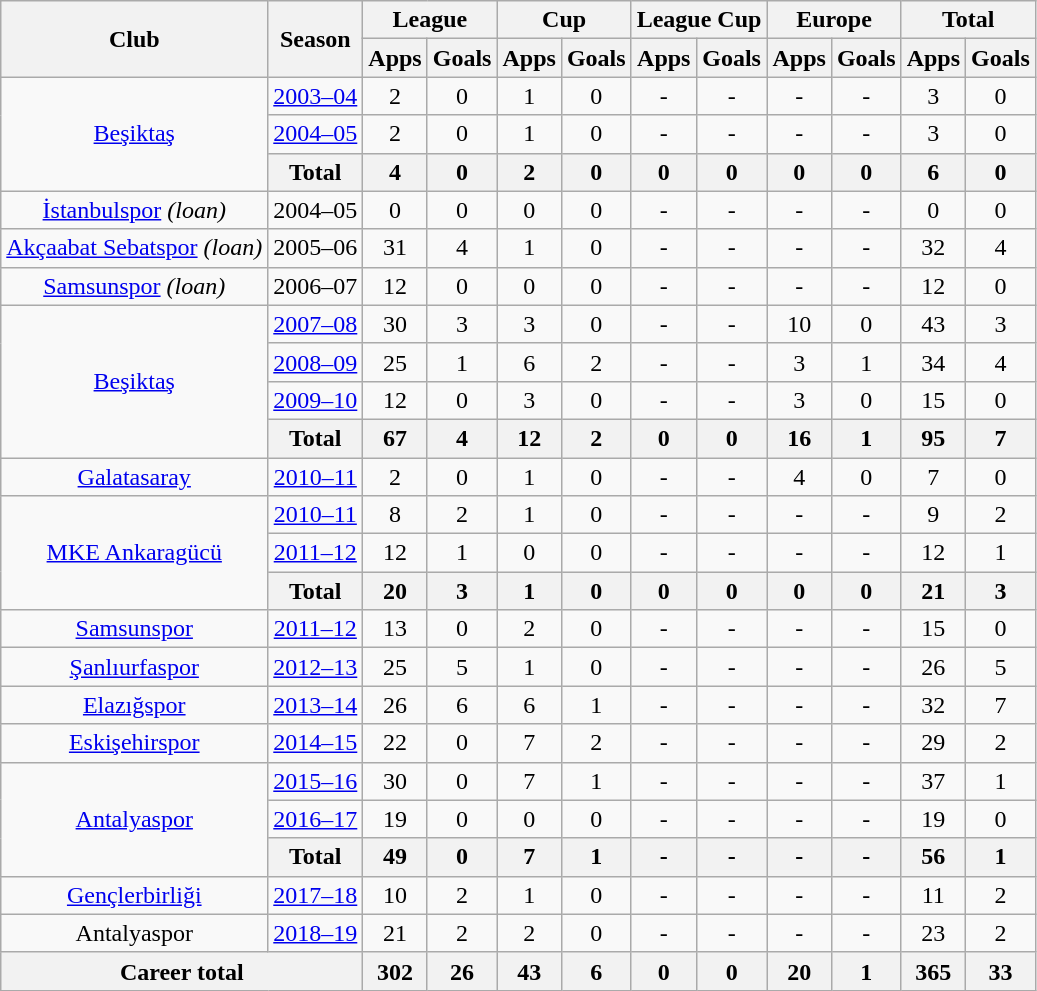<table class="wikitable" style="text-align: center;">
<tr>
<th rowspan="2">Club</th>
<th rowspan="2">Season</th>
<th colspan="2">League</th>
<th colspan="2">Cup</th>
<th colspan="2">League Cup</th>
<th colspan="2">Europe</th>
<th colspan="2">Total</th>
</tr>
<tr>
<th>Apps</th>
<th>Goals</th>
<th>Apps</th>
<th>Goals</th>
<th>Apps</th>
<th>Goals</th>
<th>Apps</th>
<th>Goals</th>
<th>Apps</th>
<th>Goals</th>
</tr>
<tr>
<td rowspan="3" valign="center"><a href='#'>Beşiktaş</a></td>
<td><a href='#'>2003–04</a></td>
<td>2</td>
<td>0</td>
<td>1</td>
<td>0</td>
<td>-</td>
<td>-</td>
<td>-</td>
<td>-</td>
<td>3</td>
<td>0</td>
</tr>
<tr>
<td><a href='#'>2004–05</a></td>
<td>2</td>
<td>0</td>
<td>1</td>
<td>0</td>
<td>-</td>
<td>-</td>
<td>-</td>
<td>-</td>
<td>3</td>
<td>0</td>
</tr>
<tr>
<th>Total</th>
<th>4</th>
<th>0</th>
<th>2</th>
<th>0</th>
<th>0</th>
<th>0</th>
<th>0</th>
<th>0</th>
<th>6</th>
<th>0</th>
</tr>
<tr>
<td valign="center"><a href='#'>İstanbulspor</a> <em>(loan)</em></td>
<td>2004–05</td>
<td>0</td>
<td>0</td>
<td>0</td>
<td>0</td>
<td>-</td>
<td>-</td>
<td>-</td>
<td>-</td>
<td>0</td>
<td>0</td>
</tr>
<tr>
<td valign="center"><a href='#'>Akçaabat Sebatspor</a> <em>(loan)</em></td>
<td>2005–06</td>
<td>31</td>
<td>4</td>
<td>1</td>
<td>0</td>
<td>-</td>
<td>-</td>
<td>-</td>
<td>-</td>
<td>32</td>
<td>4</td>
</tr>
<tr>
<td valign="center"><a href='#'>Samsunspor</a> <em>(loan)</em></td>
<td>2006–07</td>
<td>12</td>
<td>0</td>
<td>0</td>
<td>0</td>
<td>-</td>
<td>-</td>
<td>-</td>
<td>-</td>
<td>12</td>
<td>0</td>
</tr>
<tr>
<td rowspan="4" valign="center"><a href='#'>Beşiktaş</a></td>
<td><a href='#'>2007–08</a></td>
<td>30</td>
<td>3</td>
<td>3</td>
<td>0</td>
<td>-</td>
<td>-</td>
<td>10</td>
<td>0</td>
<td>43</td>
<td>3</td>
</tr>
<tr>
<td><a href='#'>2008–09</a></td>
<td>25</td>
<td>1</td>
<td>6</td>
<td>2</td>
<td>-</td>
<td>-</td>
<td>3</td>
<td>1</td>
<td>34</td>
<td>4</td>
</tr>
<tr>
<td><a href='#'>2009–10</a></td>
<td>12</td>
<td>0</td>
<td>3</td>
<td>0</td>
<td>-</td>
<td>-</td>
<td>3</td>
<td>0</td>
<td>15</td>
<td>0</td>
</tr>
<tr>
<th>Total</th>
<th>67</th>
<th>4</th>
<th>12</th>
<th>2</th>
<th>0</th>
<th>0</th>
<th>16</th>
<th>1</th>
<th>95</th>
<th>7</th>
</tr>
<tr>
<td valign="center"><a href='#'>Galatasaray</a></td>
<td><a href='#'>2010–11</a></td>
<td>2</td>
<td>0</td>
<td>1</td>
<td>0</td>
<td>-</td>
<td>-</td>
<td>4</td>
<td>0</td>
<td>7</td>
<td>0</td>
</tr>
<tr>
<td rowspan="3" valign="center"><a href='#'>MKE Ankaragücü</a></td>
<td><a href='#'>2010–11</a></td>
<td>8</td>
<td>2</td>
<td>1</td>
<td>0</td>
<td>-</td>
<td>-</td>
<td>-</td>
<td>-</td>
<td>9</td>
<td>2</td>
</tr>
<tr>
<td><a href='#'>2011–12</a></td>
<td>12</td>
<td>1</td>
<td>0</td>
<td>0</td>
<td>-</td>
<td>-</td>
<td>-</td>
<td>-</td>
<td>12</td>
<td>1</td>
</tr>
<tr>
<th>Total</th>
<th>20</th>
<th>3</th>
<th>1</th>
<th>0</th>
<th>0</th>
<th>0</th>
<th>0</th>
<th>0</th>
<th>21</th>
<th>3</th>
</tr>
<tr>
<td valign="center"><a href='#'>Samsunspor</a></td>
<td><a href='#'>2011–12</a></td>
<td>13</td>
<td>0</td>
<td>2</td>
<td>0</td>
<td>-</td>
<td>-</td>
<td>-</td>
<td>-</td>
<td>15</td>
<td>0</td>
</tr>
<tr>
<td valign="center"><a href='#'>Şanlıurfaspor</a></td>
<td><a href='#'>2012–13</a></td>
<td>25</td>
<td>5</td>
<td>1</td>
<td>0</td>
<td>-</td>
<td>-</td>
<td>-</td>
<td>-</td>
<td>26</td>
<td>5</td>
</tr>
<tr>
<td valign="center"><a href='#'>Elazığspor</a></td>
<td><a href='#'>2013–14</a></td>
<td>26</td>
<td>6</td>
<td>6</td>
<td>1</td>
<td>-</td>
<td>-</td>
<td>-</td>
<td>-</td>
<td>32</td>
<td>7</td>
</tr>
<tr>
<td><a href='#'>Eskişehirspor</a></td>
<td><a href='#'>2014–15</a></td>
<td>22</td>
<td>0</td>
<td>7</td>
<td>2</td>
<td>-</td>
<td>-</td>
<td>-</td>
<td>-</td>
<td>29</td>
<td>2</td>
</tr>
<tr>
<td rowspan="3"><a href='#'>Antalyaspor</a></td>
<td><a href='#'>2015–16</a></td>
<td>30</td>
<td>0</td>
<td>7</td>
<td>1</td>
<td>-</td>
<td>-</td>
<td>-</td>
<td>-</td>
<td>37</td>
<td>1</td>
</tr>
<tr>
<td><a href='#'>2016–17</a></td>
<td>19</td>
<td>0</td>
<td>0</td>
<td>0</td>
<td>-</td>
<td>-</td>
<td>-</td>
<td>-</td>
<td>19</td>
<td>0</td>
</tr>
<tr>
<th>Total</th>
<th>49</th>
<th>0</th>
<th>7</th>
<th>1</th>
<th>-</th>
<th>-</th>
<th>-</th>
<th>-</th>
<th>56</th>
<th>1</th>
</tr>
<tr>
<td><a href='#'>Gençlerbirliği</a></td>
<td><a href='#'>2017–18</a></td>
<td>10</td>
<td>2</td>
<td>1</td>
<td>0</td>
<td>-</td>
<td>-</td>
<td>-</td>
<td>-</td>
<td>11</td>
<td>2</td>
</tr>
<tr>
<td>Antalyaspor</td>
<td><a href='#'>2018–19</a></td>
<td>21</td>
<td>2</td>
<td>2</td>
<td>0</td>
<td>-</td>
<td>-</td>
<td>-</td>
<td>-</td>
<td>23</td>
<td>2</td>
</tr>
<tr>
<th colspan="2">Career total</th>
<th>302</th>
<th>26</th>
<th>43</th>
<th>6</th>
<th>0</th>
<th>0</th>
<th>20</th>
<th>1</th>
<th>365</th>
<th>33</th>
</tr>
</table>
